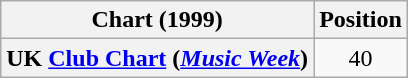<table class="wikitable plainrowheaders" style="text-align:center">
<tr>
<th>Chart (1999)</th>
<th>Position</th>
</tr>
<tr>
<th scope="row">UK <a href='#'>Club Chart</a> (<em><a href='#'>Music Week</a></em>)</th>
<td>40</td>
</tr>
</table>
